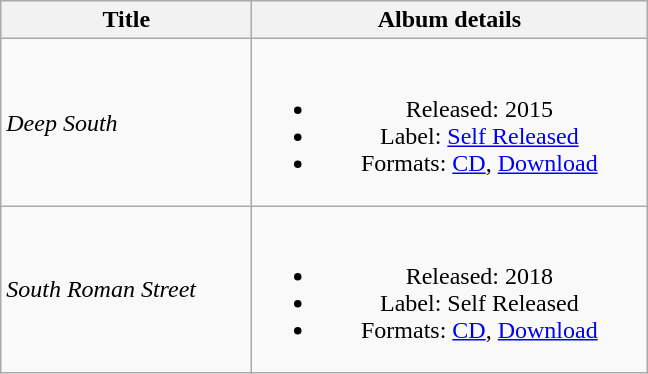<table class="wikitable plainrowheaders" style="text-align:center;">
<tr>
<th scope="col" style="width:10em;">Title</th>
<th scope="col" style="width:16em;">Album details</th>
</tr>
<tr>
<td align="left"><em>Deep South</em></td>
<td><br><ul><li>Released: 2015</li><li>Label: <a href='#'>Self Released</a></li><li>Formats: <a href='#'>CD</a>, <a href='#'>Download</a></li></ul></td>
</tr>
<tr>
<td align="left"><em>South Roman Street</em></td>
<td><br><ul><li>Released: 2018</li><li>Label: Self Released</li><li>Formats: <a href='#'>CD</a>, <a href='#'>Download</a></li></ul></td>
</tr>
</table>
